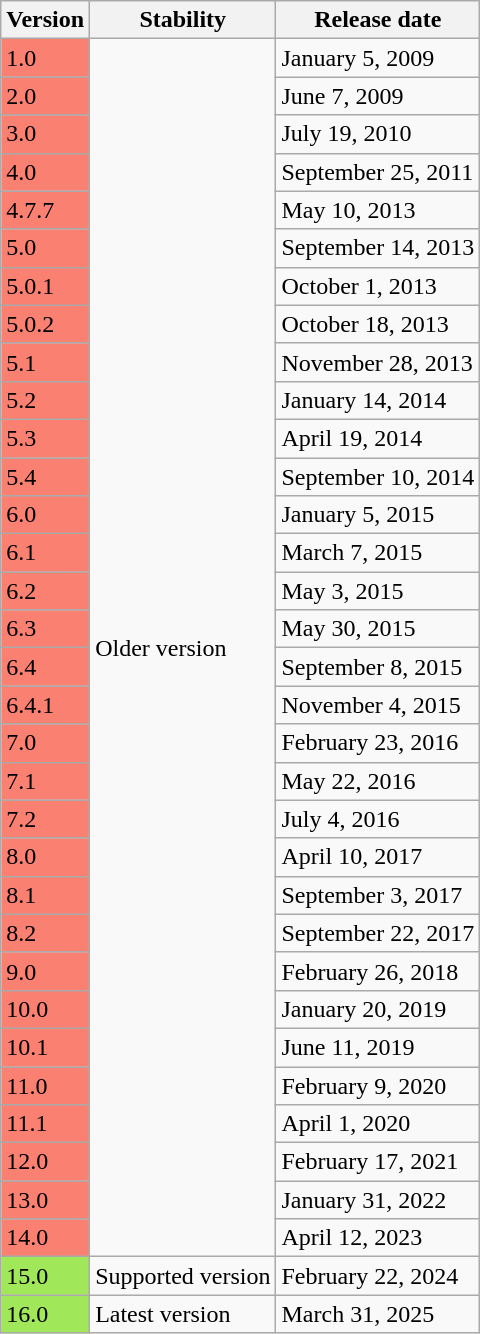<table class="wikitable sortable">
<tr>
<th>Version</th>
<th>Stability</th>
<th>Release date</th>
</tr>
<tr>
<td style="background-color:Salmon;">1.0</td>
<td rowspan="32">Older version</td>
<td>January 5, 2009</td>
</tr>
<tr>
<td style="background-color:Salmon;">2.0</td>
<td>June 7, 2009</td>
</tr>
<tr>
<td style="background-color:Salmon;">3.0</td>
<td>July 19, 2010</td>
</tr>
<tr>
<td style="background-color:Salmon;">4.0</td>
<td>September 25, 2011</td>
</tr>
<tr>
<td style="background:Salmon;">4.7.7</td>
<td>May 10, 2013</td>
</tr>
<tr>
<td style="background:Salmon;">5.0</td>
<td>September 14, 2013</td>
</tr>
<tr>
<td style="background:Salmon;">5.0.1</td>
<td>October 1, 2013</td>
</tr>
<tr>
<td style="background:Salmon;">5.0.2</td>
<td>October 18, 2013</td>
</tr>
<tr>
<td style="background:Salmon;">5.1</td>
<td>November 28, 2013</td>
</tr>
<tr>
<td style="background:Salmon;">5.2</td>
<td>January 14, 2014</td>
</tr>
<tr>
<td style="background:Salmon;">5.3</td>
<td>April 19, 2014</td>
</tr>
<tr>
<td style="background:Salmon;">5.4</td>
<td>September 10, 2014</td>
</tr>
<tr>
<td style="background:Salmon;">6.0</td>
<td>January 5, 2015</td>
</tr>
<tr>
<td style="background:Salmon;">6.1</td>
<td>March 7, 2015</td>
</tr>
<tr>
<td style="background:Salmon;">6.2</td>
<td>May 3, 2015</td>
</tr>
<tr>
<td style="background:Salmon;">6.3</td>
<td>May 30, 2015</td>
</tr>
<tr>
<td style="background:Salmon;">6.4</td>
<td>September 8, 2015</td>
</tr>
<tr>
<td style="background:Salmon;">6.4.1</td>
<td>November 4, 2015</td>
</tr>
<tr>
<td style="background:Salmon;">7.0</td>
<td>February 23, 2016</td>
</tr>
<tr>
<td style="background:Salmon;">7.1</td>
<td>May 22, 2016</td>
</tr>
<tr>
<td style="background:Salmon;">7.2</td>
<td>July 4, 2016</td>
</tr>
<tr>
<td style="background:Salmon;">8.0</td>
<td>April 10, 2017</td>
</tr>
<tr>
<td style="background:Salmon;">8.1</td>
<td>September 3, 2017</td>
</tr>
<tr>
<td style="background:Salmon;">8.2</td>
<td>September 22, 2017</td>
</tr>
<tr>
<td style="background:Salmon;">9.0</td>
<td>February 26, 2018</td>
</tr>
<tr>
<td style="background:Salmon">10.0</td>
<td>January 20, 2019</td>
</tr>
<tr>
<td style="background:Salmon">10.1</td>
<td>June 11, 2019</td>
</tr>
<tr>
<td style="background:Salmon;">11.0</td>
<td>February 9, 2020</td>
</tr>
<tr>
<td style="background:Salmon;">11.1</td>
<td>April 1, 2020</td>
</tr>
<tr>
<td style="background:Salmon;">12.0</td>
<td>February 17, 2021</td>
</tr>
<tr>
<td style="background:Salmon;">13.0</td>
<td>January 31, 2022</td>
</tr>
<tr>
<td style="background:Salmon;">14.0</td>
<td>April 12, 2023</td>
</tr>
<tr>
<td style="background:#A0E75A;">15.0</td>
<td>Supported version</td>
<td>February 22, 2024</td>
</tr>
<tr>
<td style="background:#A0E75A;">16.0</td>
<td>Latest version</td>
<td>March 31, 2025</td>
</tr>
</table>
